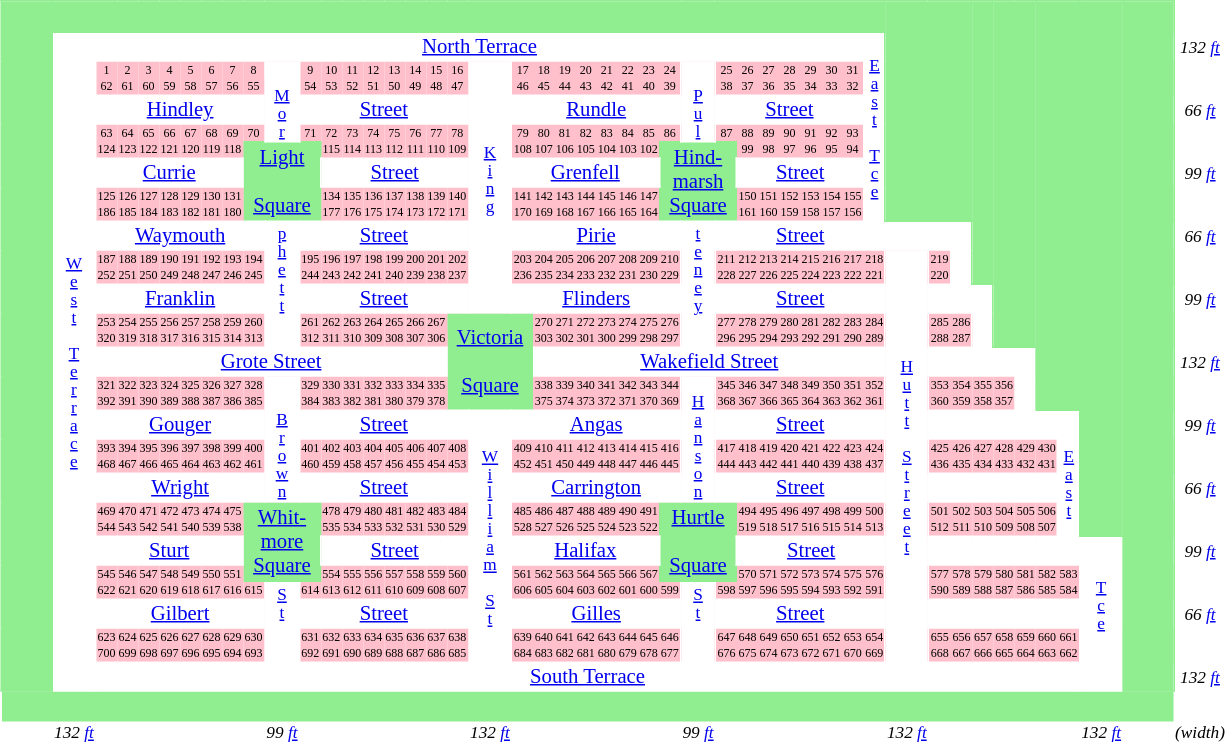<table style="font-size: 50%; border-collapse:collapse; text-align: center; margin: 1em auto 1em auto; " cell-padding="0" cell-margin="0">
<tr bgcolor=lightgreen>
<td rowspan=32 style="border:1px solid lightgreen;"></td>
<td colspan=36 style="border:1px solid lightgreen;"><br> </td>
<td colspan=3 rowspan=10 style="border:1px solid lightgreen;"></td>
<td colspan=1 rowspan=13 style="border:1px solid lightgreen;"></td>
<td colspan=2 rowspan=16 style="border:1px solid lightgreen;"></td>
<td colspan=2 rowspan=19 style="border:1px solid lightgreen;"></td>
<td colspan=1 rowspan=25 style="border:1px solid lightgreen;"></td>
<td colspan=1 rowspan=32 style="border:1px solid lightgreen;"></td>
</tr>
<tr bgcolor=white>
<td rowspan=31 style="border:1px solid white;"><big><big> <a href='#'>W<br>e<br>s<br>t<br><br>T<br>e<br>r<br>r<br>a<br>c<br>e</a></big></big></td>
<td colspan=34 style="border:1px solid white;"><big><big><big><a href='#'>North Terrace</a></big></big></big></td>
<td rowspan=9 style="border:1px solid white;"><big><big> <a href='#'>E<br>a<br>s<br>t<br><br>T<br>c<br>e</a></big></big></td>
<td style="border:1px solid white;"><big><big><em>132 <a href='#'>ft</a></em></big></big></td>
</tr>
<tr bgcolor=pink>
<td>1</td>
<td>2</td>
<td>3</td>
<td>4</td>
<td>5</td>
<td>6</td>
<td>7</td>
<td>8</td>
<td rowspan=4 bgcolor=white style="border:1px solid white;" valign=bottom><big><big> <a href='#'>M<br>o<br>r</a></big></big></td>
<td>9</td>
<td>10</td>
<td>11</td>
<td>12</td>
<td>13</td>
<td>14</td>
<td>15</td>
<td>16</td>
<td rowspan=12 bgcolor=white style="border:1px solid white;"><big><big> <a href='#'>K<br>i<br>n<br>g</a><br> </big></big></td>
<td>17</td>
<td>18</td>
<td>19</td>
<td>20</td>
<td>21</td>
<td>22</td>
<td>23</td>
<td>24</td>
<td rowspan=4 bgcolor=white style="border:1px solid white;" valign=bottom><big><big> <a href='#'>P<br>u<br>l</a></big></big></td>
<td>25</td>
<td>26</td>
<td>27</td>
<td>28</td>
<td>29</td>
<td>30</td>
<td>31</td>
</tr>
<tr bgcolor=pink>
<td>62</td>
<td>61</td>
<td>60</td>
<td>59</td>
<td>58</td>
<td>57</td>
<td>56</td>
<td>55</td>
<td>54</td>
<td>53</td>
<td>52</td>
<td>51</td>
<td>50</td>
<td>49</td>
<td>48</td>
<td>47</td>
<td>46</td>
<td>45</td>
<td>44</td>
<td>43</td>
<td>42</td>
<td>41</td>
<td>40</td>
<td>39</td>
<td>38</td>
<td>37</td>
<td>36</td>
<td>35</td>
<td>34</td>
<td>33</td>
<td>32</td>
</tr>
<tr bgcolor=white>
<td colspan=8 style="border:1px solid white;"><big><big><big><a href='#'>Hindley</a></big></big></big></td>
<td colspan=8 style="border:1px solid white;"><big><big><big><a href='#'>Street</a></big></big></big></td>
<td colspan=8 style="border:1px solid white;"><big><big><big><a href='#'>Rundle</a></big></big></big></td>
<td colspan=7 style="border:1px solid white;"><big><big><big><a href='#'>Street</a></big></big></big></td>
<td style="border:1px solid white;"><big><big><em>66 <a href='#'>ft</a></em></big></big></td>
</tr>
<tr bgcolor=pink>
<td>63</td>
<td>64</td>
<td>65</td>
<td>66</td>
<td>67</td>
<td>68</td>
<td>69</td>
<td>70</td>
<td>71</td>
<td>72</td>
<td>73</td>
<td>74</td>
<td>75</td>
<td>76</td>
<td>77</td>
<td>78</td>
<td>79</td>
<td>80</td>
<td>81</td>
<td>82</td>
<td>83</td>
<td>84</td>
<td>85</td>
<td>86</td>
<td>87</td>
<td>88</td>
<td>89</td>
<td>90</td>
<td>91</td>
<td>92</td>
<td>93</td>
</tr>
<tr bgcolor=pink>
<td>124</td>
<td>123</td>
<td>122</td>
<td>121</td>
<td>120</td>
<td>119</td>
<td>118</td>
<td rowspan=4 colspan=3 bgcolor=lightgreen><big><big><big><a href='#'>Light<br><br>Square</a></big></big></big></td>
<td>115</td>
<td>114</td>
<td>113</td>
<td>112</td>
<td>111</td>
<td>110</td>
<td>109</td>
<td>108</td>
<td>107</td>
<td>106</td>
<td>105</td>
<td>104</td>
<td>103</td>
<td>102</td>
<td rowspan=4 colspan=3 bgcolor=lightgreen><big><big><big><a href='#'>Hind-<br>marsh<br>Square</a></big></big></big></td>
<td>99</td>
<td>98</td>
<td>97</td>
<td>96</td>
<td>95</td>
<td>94</td>
</tr>
<tr bgcolor=white>
<td colspan=7 style="border:1px solid white;"><big><big><big><a href='#'>Currie</a></big></big></big></td>
<td colspan=7 style="border:1px solid white;"><big><big><big><a href='#'>Street</a></big></big></big></td>
<td colspan=7 style="border:1px solid white;"><big><big><big><a href='#'>Grenfell</a></big></big></big></td>
<td colspan=6 style="border:1px solid white;"><big><big><big><a href='#'>Street</a></big></big></big></td>
<td style="border:1px solid white;"><big><big><em>99 <a href='#'>ft</a></em></big></big></td>
</tr>
<tr bgcolor=pink>
<td>125</td>
<td>126</td>
<td>127</td>
<td>128</td>
<td>129</td>
<td>130</td>
<td>131</td>
<td>134</td>
<td>135</td>
<td>136</td>
<td>137</td>
<td>138</td>
<td>139</td>
<td>140</td>
<td>141</td>
<td>142</td>
<td>143</td>
<td>144</td>
<td>145</td>
<td>146</td>
<td>147</td>
<td>150</td>
<td>151</td>
<td>152</td>
<td>153</td>
<td>154</td>
<td>155</td>
</tr>
<tr bgcolor=pink>
<td>186</td>
<td>185</td>
<td>184</td>
<td>183</td>
<td>182</td>
<td>181</td>
<td>180</td>
<td>177</td>
<td>176</td>
<td>175</td>
<td>174</td>
<td>173</td>
<td>172</td>
<td>171</td>
<td>170</td>
<td>169</td>
<td>168</td>
<td>167</td>
<td>166</td>
<td>165</td>
<td>164</td>
<td>161</td>
<td>160</td>
<td>159</td>
<td>158</td>
<td>157</td>
<td>156</td>
</tr>
<tr bgcolor=white>
<td colspan=8 style="border:1px solid white;"><big><big><big><a href='#'>Waymouth</a></big></big></big></td>
<td rowspan=6 style="border:1px solid white;" valign=top><big><big> <a href='#'>p<br>h<br>e<br>t<br>t</a><br> </big></big></td>
<td colspan=8 style="border:1px solid white;"><big><big><big><a href='#'>Street</a></big></big></big></td>
<td colspan=8 style="border:1px solid white;"><big><big><big><a href='#'>Pirie</a></big></big></big></td>
<td rowspan=6 style="border:1px solid white;" valign=top><big><big> <a href='#'>t<br>e<br>n<br>e<br>y</a><br> </big></big></td>
<td colspan=8 style="border:1px solid white;"><big><big><big><a href='#'>Street</a></big></big></big></td>
<td colspan=2 style="border:1px solid white;"  align=right><big><big></big></big></td>
<td rowspan=3 style="border:1px solid white;" valign=bottom><big><big></big></big></td>
<td style="border:1px solid white;"><big><big>     <em>66 <a href='#'>ft</a></em></big></big></td>
</tr>
<tr bgcolor=pink>
<td>187</td>
<td>188</td>
<td>189</td>
<td>190</td>
<td>191</td>
<td>192</td>
<td>193</td>
<td>194</td>
<td>195</td>
<td>196</td>
<td>197</td>
<td>198</td>
<td>199</td>
<td>200</td>
<td>201</td>
<td>202</td>
<td>203</td>
<td>204</td>
<td>205</td>
<td>206</td>
<td>207</td>
<td>208</td>
<td>209</td>
<td>210</td>
<td>211</td>
<td>212</td>
<td>213</td>
<td>214</td>
<td>215</td>
<td>216</td>
<td>217</td>
<td>218</td>
<td rowspan=20 bgcolor=white style="border:1px solid white;"><big><big><a href='#'>H<br>u<br>t<br>t<br><br>S<br>t<br>r<br>e<br>e<br>t</a></big></big></td>
<td>219</td>
</tr>
<tr bgcolor=pink>
<td>252</td>
<td>251</td>
<td>250</td>
<td>249</td>
<td>248</td>
<td>247</td>
<td>246</td>
<td>245</td>
<td>244</td>
<td>243</td>
<td>242</td>
<td>241</td>
<td>240</td>
<td>239</td>
<td>238</td>
<td>237</td>
<td>236</td>
<td>235</td>
<td>234</td>
<td>233</td>
<td>232</td>
<td>231</td>
<td>230</td>
<td>229</td>
<td>228</td>
<td>227</td>
<td>226</td>
<td>225</td>
<td>224</td>
<td>223</td>
<td>222</td>
<td>221</td>
<td>220</td>
</tr>
<tr bgcolor=white>
<td colspan=8 style="border:1px solid white;"><big><big><big><a href='#'>Franklin</a></big></big></big></td>
<td colspan=8 style="border:1px solid white;"><big><big><big><a href='#'>Street</a></big></big></big></td>
<td colspan=8 style="border:1px solid white;"><big><big><big><a href='#'>Flinders</a></big></big></big></td>
<td colspan=8 style="border:1px solid white;"><big><big><big><a href='#'>Street</a></big></big></big></td>
<td colspan=2 style="border:1px solid white;"><big><big><big></big></big></big></td>
<td rowspan=3 style="border:1px solid white;"><big><big></big></big></td>
<td style="border:1px solid white;"><big><big><em>99 <a href='#'>ft</a></em></big></big></td>
</tr>
<tr bgcolor=pink>
<td>253</td>
<td>254</td>
<td>255</td>
<td>256</td>
<td>257</td>
<td>258</td>
<td>259</td>
<td>260</td>
<td>261</td>
<td>262</td>
<td>263</td>
<td>264</td>
<td>265</td>
<td>266</td>
<td>267</td>
<td rowspan=5 colspan=3 bgcolor=lightgreen><big><big><big><a href='#'>Victoria<br><br>Square</a></big></big></big></td>
<td>270</td>
<td>271</td>
<td>272</td>
<td>273</td>
<td>274</td>
<td>275</td>
<td>276</td>
<td>277</td>
<td>278</td>
<td>279</td>
<td>280</td>
<td>281</td>
<td>282</td>
<td>283</td>
<td>284</td>
<td>285</td>
<td>286</td>
</tr>
<tr bgcolor=pink>
<td>320</td>
<td>319</td>
<td>318</td>
<td>317</td>
<td>316</td>
<td>315</td>
<td>314</td>
<td>313</td>
<td>312</td>
<td>311</td>
<td>310</td>
<td>309</td>
<td>308</td>
<td>307</td>
<td>306</td>
<td>303</td>
<td>302</td>
<td>301</td>
<td>300</td>
<td>299</td>
<td>298</td>
<td>297</td>
<td>296</td>
<td>295</td>
<td>294</td>
<td>293</td>
<td>292</td>
<td>291</td>
<td>290</td>
<td>289</td>
<td>288</td>
<td>287</td>
</tr>
<tr bgcolor=white>
<td colspan=16 style="border:1px solid white;"><big><big><big><a href='#'>Grote Street</a></big></big></big></td>
<td colspan=16 style="border:1px solid white;"><big><big><big><a href='#'>Wakefield Street</a></big></big></big></td>
<td colspan=4 style="border:1px solid white;"><big><big><big></big></big></big></td>
<td rowspan=3 style="border:1px solid white;"><big><big>     </big></big></td>
<td style="border:1px solid white;"><big><big><em>132 <a href='#'>ft</a></em></big></big></td>
</tr>
<tr bgcolor=pink>
<td>321</td>
<td>322</td>
<td>323</td>
<td>324</td>
<td>325</td>
<td>326</td>
<td>327</td>
<td>328</td>
<td rowspan=6 bgcolor=white style="border:1px solid white;" valign=bottom><big><big><a href='#'>B<br>r<br>o<br>w<br>n</a></big></big></td>
<td>329</td>
<td>330</td>
<td>331</td>
<td>332</td>
<td>333</td>
<td>334</td>
<td>335</td>
<td>338</td>
<td>339</td>
<td>340</td>
<td>341</td>
<td>342</td>
<td>343</td>
<td>344</td>
<td rowspan=6 bgcolor=white style="border:1px solid white;" valign=bottom><big><big><a href='#'>H<br>a<br>n<br>s<br>o<br>n</a></big></big></td>
<td>345</td>
<td>346</td>
<td>347</td>
<td>348</td>
<td>349</td>
<td>350</td>
<td>351</td>
<td>352</td>
<td>353</td>
<td>354</td>
<td>355</td>
<td>356</td>
</tr>
<tr bgcolor=pink>
<td>392</td>
<td>391</td>
<td>390</td>
<td>389</td>
<td>388</td>
<td>387</td>
<td>386</td>
<td>385</td>
<td>384</td>
<td>383</td>
<td>382</td>
<td>381</td>
<td>380</td>
<td>379</td>
<td>378</td>
<td>375</td>
<td>374</td>
<td>373</td>
<td>372</td>
<td>371</td>
<td>370</td>
<td>369</td>
<td>368</td>
<td>367</td>
<td>366</td>
<td>365</td>
<td>364</td>
<td>363</td>
<td>362</td>
<td>361</td>
<td>360</td>
<td>359</td>
<td>358</td>
<td>357</td>
</tr>
<tr bgcolor=white>
<td colspan=8 style="border:1px solid white;"><big><big><big> <a href='#'>Gouger</a></big></big></big></td>
<td colspan=8 style="border:1px solid white;"><big><big><big> <a href='#'>Street</a></big></big></big></td>
<td rowspan=12 style="border:1px solid white;"><big><big> <a href='#'>W<br>i<br>l<br>l<br>i<br>a<br>m<br><br>S<br>t</a></big></big></td>
<td colspan=8 style="border:1px solid white;"><big><big><big> <a href='#'>Angas</a></big></big></big></td>
<td colspan=8 style="border:1px solid white;"><big><big><big> <a href='#'>Street</a></big></big></big></td>
<td colspan=6 style="border:1px solid white;"><big><big><big></big></big></big></td>
<td rowspan=6 style="border:1px solid white;"><big><big>     <br><a href='#'>E<br>a<br>s<br>t</a></big></big></td>
<td style="border:1px solid white;"><big><big>         <em>99 <a href='#'>ft</a></em></big></big></td>
</tr>
<tr bgcolor=pink>
<td>393</td>
<td>394</td>
<td>395</td>
<td>396</td>
<td>397</td>
<td>398</td>
<td>399</td>
<td>400</td>
<td>401</td>
<td>402</td>
<td>403</td>
<td>404</td>
<td>405</td>
<td>406</td>
<td>407</td>
<td>408</td>
<td>409</td>
<td>410</td>
<td>411</td>
<td>412</td>
<td>413</td>
<td>414</td>
<td>415</td>
<td>416</td>
<td>417</td>
<td>418</td>
<td>419</td>
<td>420</td>
<td>421</td>
<td>422</td>
<td>423</td>
<td>424</td>
<td>425</td>
<td>426</td>
<td>427</td>
<td>428</td>
<td>429</td>
<td>430</td>
</tr>
<tr bgcolor=pink>
<td>468</td>
<td>467</td>
<td>466</td>
<td>465</td>
<td>464</td>
<td>463</td>
<td>462</td>
<td>461</td>
<td>460</td>
<td>459</td>
<td>458</td>
<td>457</td>
<td>456</td>
<td>455</td>
<td>454</td>
<td>453</td>
<td>452</td>
<td>451</td>
<td>450</td>
<td>449</td>
<td>448</td>
<td>447</td>
<td>446</td>
<td>445</td>
<td>444</td>
<td>443</td>
<td>442</td>
<td>441</td>
<td>440</td>
<td>439</td>
<td>438</td>
<td>437</td>
<td>436</td>
<td>435</td>
<td>434</td>
<td>433</td>
<td>432</td>
<td>431</td>
</tr>
<tr bgcolor=white>
<td colspan=8 style="border:1px solid white;"><big><big><big><a href='#'>Wright</a></big></big></big></td>
<td colspan=8 style="border:1px solid white;"><big><big><big><a href='#'>Street</a></big></big></big></td>
<td colspan=8 style="border:1px solid white;"><big><big><big><a href='#'>Carrington</a></big></big></big></td>
<td colspan=8 style="border:1px solid white;"><big><big><big><a href='#'>Street</a></big></big></big></td>
<td colspan=6 style="border:1px solid white;"><big><big><big></big></big></big></td>
<td style="border:1px solid white;"><big><big><em>66 <a href='#'>ft</a></em></big></big></td>
</tr>
<tr bgcolor=pink>
<td>469</td>
<td>470</td>
<td>471</td>
<td>472</td>
<td>473</td>
<td>474</td>
<td>475</td>
<td rowspan=4 colspan=3 bgcolor=lightgreen><big><big><big><a href='#'>Whit-<br>more<br>Square</a></big></big></big></td>
<td>478</td>
<td>479</td>
<td>480</td>
<td>481</td>
<td>482</td>
<td>483</td>
<td>484</td>
<td>485</td>
<td>486</td>
<td>487</td>
<td>488</td>
<td>489</td>
<td>490</td>
<td>491</td>
<td rowspan=4 colspan=3 bgcolor=lightgreen><big><big><big><a href='#'>Hurtle<br><br>Square</a></big></big></big></td>
<td>494</td>
<td>495</td>
<td>496</td>
<td>497</td>
<td>498</td>
<td>499</td>
<td>500</td>
<td>501</td>
<td>502</td>
<td>503</td>
<td>504</td>
<td>505</td>
<td>506</td>
</tr>
<tr bgcolor=pink>
<td>544</td>
<td>543</td>
<td>542</td>
<td>541</td>
<td>540</td>
<td>539</td>
<td>538</td>
<td>535</td>
<td>534</td>
<td>533</td>
<td>532</td>
<td>531</td>
<td>530</td>
<td>529</td>
<td>528</td>
<td>527</td>
<td>526</td>
<td>525</td>
<td>524</td>
<td>523</td>
<td>522</td>
<td>519</td>
<td>518</td>
<td>517</td>
<td>516</td>
<td>515</td>
<td>514</td>
<td>513</td>
<td>512</td>
<td>511</td>
<td>510</td>
<td>509</td>
<td>508</td>
<td>507</td>
</tr>
<tr bgcolor=white>
<td colspan=7 style="border:1px solid white;"><big><big><big><a href='#'>Sturt</a></big></big></big></td>
<td colspan=7 style="border:1px solid white;"><big><big><big><a href='#'>Street</a></big></big></big></td>
<td colspan=7 style="border:1px solid white;"><big><big><big><a href='#'>Halifax</a></big></big></big></td>
<td colspan=7 style="border:1px solid white;"><big><big><big><a href='#'>Street</a></big></big></big></td>
<td colspan=7 style="border:1px solid white;"><big><big><big></big></big></big></td>
<td rowspan=7 style="border:1px solid white;"><big><big> <a href='#'>T<br>c<br>e</a><br> </big></big></td>
<td style="border:1px solid white;"><big><big><em>99 <a href='#'>ft</a></em></big></big></td>
</tr>
<tr bgcolor=pink>
<td>545</td>
<td>546</td>
<td>547</td>
<td>548</td>
<td>549</td>
<td>550</td>
<td>551</td>
<td>554</td>
<td>555</td>
<td>556</td>
<td>557</td>
<td>558</td>
<td>559</td>
<td>560</td>
<td>561</td>
<td>562</td>
<td>563</td>
<td>564</td>
<td>565</td>
<td>566</td>
<td>567</td>
<td>570</td>
<td>571</td>
<td>572</td>
<td>573</td>
<td>574</td>
<td>575</td>
<td>576</td>
<td>577</td>
<td>578</td>
<td>579</td>
<td>580</td>
<td>581</td>
<td>582</td>
<td>583</td>
</tr>
<tr bgcolor=pink>
<td>622</td>
<td>621</td>
<td>620</td>
<td>619</td>
<td>618</td>
<td>617</td>
<td>616</td>
<td>615</td>
<td rowspan=4 bgcolor=white style="border:1px solid white;" valign=top><big><big><a href='#'>S<br>t</a></big></big></td>
<td>614</td>
<td>613</td>
<td>612</td>
<td>611</td>
<td>610</td>
<td>609</td>
<td>608</td>
<td>607</td>
<td>606</td>
<td>605</td>
<td>604</td>
<td>603</td>
<td>602</td>
<td>601</td>
<td>600</td>
<td>599</td>
<td rowspan=4 bgcolor=white style="border:1px solid white;" valign=top><big><big><a href='#'>S<br>t</a></big></big></td>
<td>598</td>
<td>597</td>
<td>596</td>
<td>595</td>
<td>594</td>
<td>593</td>
<td>592</td>
<td>591</td>
<td>590</td>
<td>589</td>
<td>588</td>
<td>587</td>
<td>586</td>
<td>585</td>
<td>584</td>
</tr>
<tr bgcolor=white>
<td colspan=8 style="border:1px solid white;"><big><big><big><a href='#'>Gilbert</a></big></big></big></td>
<td colspan=8 style="border:1px solid white;"><big><big><big><a href='#'>Street</a></big></big></big></td>
<td colspan=8 style="border:1px solid white;"><big><big><big><a href='#'>Gilles</a></big></big></big></td>
<td colspan=8 style="border:1px solid white;"><big><big><big><a href='#'>Street</a></big></big></big></td>
<td colspan=8 style="border:1px solid white;"><big><big><big></big></big></big></td>
<td style="border:1px solid white;"><big><big><em>66 <a href='#'>ft</a></em></big></big></td>
</tr>
<tr bgcolor=pink>
<td>623</td>
<td>624</td>
<td>625</td>
<td>626</td>
<td>627</td>
<td>628</td>
<td>629</td>
<td>630</td>
<td>631</td>
<td>632</td>
<td>633</td>
<td>634</td>
<td>635</td>
<td>636</td>
<td>637</td>
<td>638</td>
<td>639</td>
<td>640</td>
<td>641</td>
<td>642</td>
<td>643</td>
<td>644</td>
<td>645</td>
<td>646</td>
<td>647</td>
<td>648</td>
<td>649</td>
<td>650</td>
<td>651</td>
<td>652</td>
<td>653</td>
<td>654</td>
<td>655</td>
<td>656</td>
<td>657</td>
<td>658</td>
<td>659</td>
<td>660</td>
<td>661</td>
</tr>
<tr bgcolor=pink>
<td>700</td>
<td>699</td>
<td>698</td>
<td>697</td>
<td>696</td>
<td>695</td>
<td>694</td>
<td>693</td>
<td>692</td>
<td>691</td>
<td>690</td>
<td>689</td>
<td>688</td>
<td>687</td>
<td>686</td>
<td>685</td>
<td>684</td>
<td>683</td>
<td>682</td>
<td>681</td>
<td>680</td>
<td>679</td>
<td>678</td>
<td>677</td>
<td>676</td>
<td>675</td>
<td>674</td>
<td>673</td>
<td>672</td>
<td>671</td>
<td>670</td>
<td>669</td>
<td>668</td>
<td>667</td>
<td>666</td>
<td>665</td>
<td>664</td>
<td>663</td>
<td>662</td>
</tr>
<tr bgcolor=white>
<td colspan=43 style="border:1px solid white;"><big><big><big><a href='#'>South Terrace</a></big></big></big></td>
<td style="border:1px solid white;"><big><big><em>132 <a href='#'>ft</a></em></big></big></td>
</tr>
<tr bgcolor=lightgreen>
<td colspan=47><br> </td>
</tr>
<tr>
<td>                </td>
<td><big><big><em>132 <a href='#'>ft</a></em></big></big></td>
<td colspan=8></td>
<td><big><big><em>99 <a href='#'>ft</a></em></big></big></td>
<td colspan=8></td>
<td><big><big><em>132 <a href='#'>ft</a></em></big></big></td>
<td colspan=8></td>
<td><big><big><em>99 <a href='#'>ft</a></em></big></big></td>
<td colspan=8></td>
<td><big><big><em>132 <a href='#'>ft</a></em></big></big></td>
<td colspan=7></td>
<td><big><big><em>132 <a href='#'>ft</a></em></big></big></td>
<td>                </td>
<td><big><big><em>(width)</em></big></big></td>
</tr>
</table>
